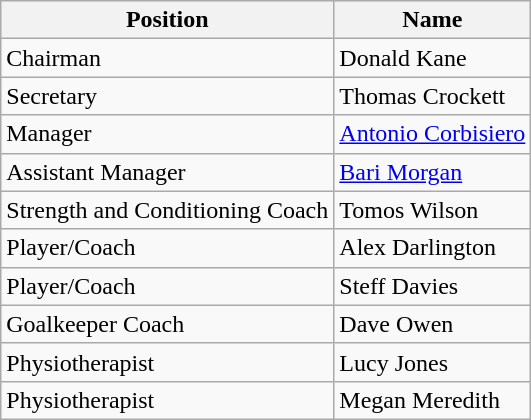<table class=wikitable>
<tr>
<th>Position</th>
<th>Name</th>
</tr>
<tr>
<td>Chairman</td>
<td> Donald Kane</td>
</tr>
<tr>
<td>Secretary</td>
<td> Thomas Crockett</td>
</tr>
<tr>
<td>Manager</td>
<td> <a href='#'>Antonio Corbisiero</a></td>
</tr>
<tr>
<td>Assistant Manager</td>
<td> <a href='#'>Bari Morgan</a></td>
</tr>
<tr>
<td>Strength and Conditioning Coach</td>
<td> Tomos Wilson</td>
</tr>
<tr>
<td>Player/Coach</td>
<td> Alex Darlington</td>
</tr>
<tr>
<td>Player/Coach</td>
<td> Steff Davies</td>
</tr>
<tr>
<td>Goalkeeper Coach</td>
<td> Dave Owen</td>
</tr>
<tr>
<td>Physiotherapist</td>
<td> Lucy Jones</td>
</tr>
<tr>
<td>Physiotherapist</td>
<td> Megan Meredith</td>
</tr>
</table>
